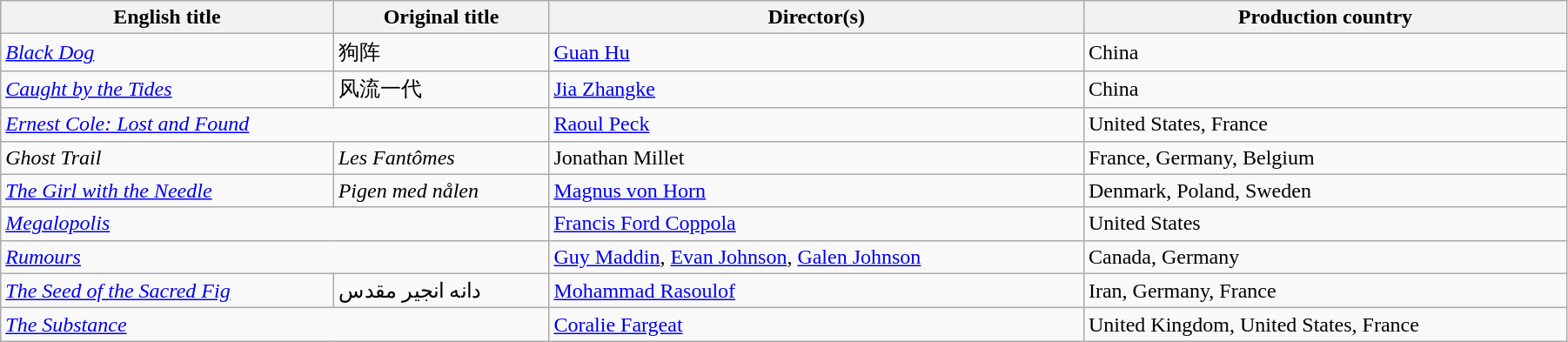<table class="wikitable" style="width:95%; margin-bottom:2px">
<tr>
<th>English title</th>
<th>Original title</th>
<th>Director(s)</th>
<th>Production country</th>
</tr>
<tr>
<td><em><a href='#'>Black Dog</a></em></td>
<td>狗阵</td>
<td><a href='#'>Guan Hu</a></td>
<td>China</td>
</tr>
<tr>
<td><em><a href='#'>Caught by the Tides</a></em></td>
<td>风流一代</td>
<td><a href='#'>Jia Zhangke</a></td>
<td>China</td>
</tr>
<tr>
<td colspan=2><em><a href='#'>Ernest Cole: Lost and Found</a></em></td>
<td><a href='#'>Raoul Peck</a></td>
<td>United States, France</td>
</tr>
<tr>
<td><em>Ghost Trail</em></td>
<td><em>Les Fantômes</em></td>
<td>Jonathan Millet</td>
<td>France, Germany, Belgium</td>
</tr>
<tr>
<td><em><a href='#'>The Girl with the Needle</a></em></td>
<td><em>Pigen med nålen</em></td>
<td><a href='#'>Magnus von Horn</a></td>
<td>Denmark, Poland, Sweden</td>
</tr>
<tr>
<td colspan=2><em><a href='#'>Megalopolis</a></em></td>
<td><a href='#'>Francis Ford Coppola</a></td>
<td>United States</td>
</tr>
<tr>
<td colspan=2><em><a href='#'>Rumours</a></em></td>
<td><a href='#'>Guy Maddin</a>, <a href='#'>Evan Johnson</a>, <a href='#'>Galen Johnson</a></td>
<td>Canada, Germany</td>
</tr>
<tr>
<td><em><a href='#'>The Seed of the Sacred Fig</a></em></td>
<td>دانه انجیر مقدس</td>
<td><a href='#'>Mohammad Rasoulof</a></td>
<td>Iran, Germany, France</td>
</tr>
<tr>
<td colspan=2><em><a href='#'>The Substance</a></em></td>
<td><a href='#'>Coralie Fargeat</a></td>
<td>United Kingdom, United States, France</td>
</tr>
</table>
